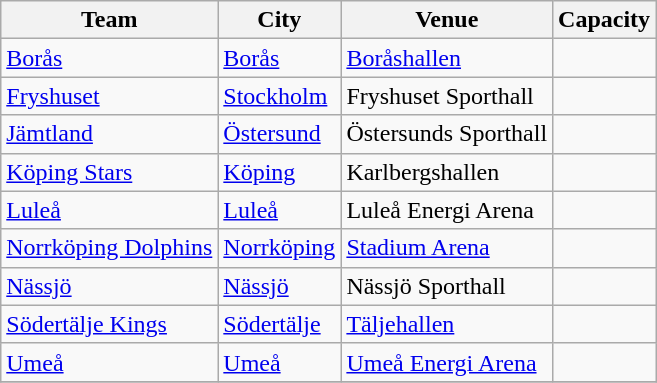<table class="wikitable sortable">
<tr>
<th>Team</th>
<th>City</th>
<th>Venue</th>
<th>Capacity</th>
</tr>
<tr>
<td><a href='#'>Borås</a></td>
<td><a href='#'>Borås</a></td>
<td><a href='#'>Boråshallen</a></td>
<td></td>
</tr>
<tr>
<td><a href='#'>Fryshuset</a></td>
<td><a href='#'>Stockholm</a></td>
<td>Fryshuset Sporthall</td>
<td></td>
</tr>
<tr>
<td><a href='#'>Jämtland</a></td>
<td><a href='#'>Östersund</a></td>
<td>Östersunds Sporthall</td>
<td></td>
</tr>
<tr>
<td><a href='#'>Köping Stars</a></td>
<td><a href='#'>Köping</a></td>
<td>Karlbergshallen</td>
<td></td>
</tr>
<tr>
<td><a href='#'>Luleå</a></td>
<td><a href='#'>Luleå</a></td>
<td>Luleå Energi Arena</td>
<td></td>
</tr>
<tr>
<td><a href='#'>Norrköping Dolphins</a></td>
<td><a href='#'>Norrköping</a></td>
<td><a href='#'>Stadium Arena</a></td>
<td></td>
</tr>
<tr>
<td><a href='#'>Nässjö</a></td>
<td><a href='#'>Nässjö</a></td>
<td>Nässjö Sporthall</td>
<td></td>
</tr>
<tr>
<td><a href='#'>Södertälje Kings</a></td>
<td><a href='#'>Södertälje</a></td>
<td><a href='#'>Täljehallen</a></td>
<td></td>
</tr>
<tr>
<td><a href='#'>Umeå</a></td>
<td><a href='#'>Umeå</a></td>
<td><a href='#'>Umeå Energi Arena</a></td>
<td></td>
</tr>
<tr>
</tr>
</table>
